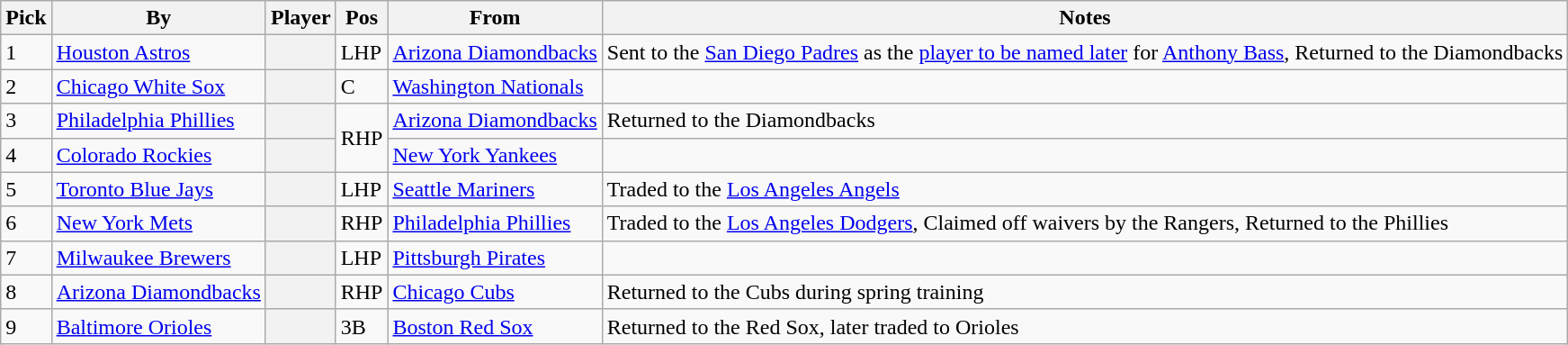<table class="wikitable sortable plainrowheaders">
<tr>
<th scope="col">Pick</th>
<th scope="col">By</th>
<th scope="col">Player</th>
<th scope="col">Pos</th>
<th scope="col">From</th>
<th scope="col">Notes</th>
</tr>
<tr>
<td>1</td>
<td><a href='#'>Houston Astros</a></td>
<th scope="row"></th>
<td>LHP</td>
<td><a href='#'>Arizona Diamondbacks</a></td>
<td>Sent to the <a href='#'>San Diego Padres</a> as the <a href='#'>player to be named later</a> for <a href='#'>Anthony Bass</a>, Returned to the Diamondbacks</td>
</tr>
<tr>
<td>2</td>
<td><a href='#'>Chicago White Sox</a></td>
<th scope="row"></th>
<td>C</td>
<td><a href='#'>Washington Nationals</a></td>
<td></td>
</tr>
<tr>
<td>3</td>
<td><a href='#'>Philadelphia Phillies</a></td>
<th scope="row"></th>
<td rowspan="2">RHP</td>
<td><a href='#'>Arizona Diamondbacks</a></td>
<td>Returned to the Diamondbacks</td>
</tr>
<tr>
<td>4</td>
<td><a href='#'>Colorado Rockies</a></td>
<th scope="row"></th>
<td><a href='#'>New York Yankees</a></td>
<td></td>
</tr>
<tr>
<td>5</td>
<td><a href='#'>Toronto Blue Jays</a></td>
<th scope="row"></th>
<td>LHP</td>
<td><a href='#'>Seattle Mariners</a></td>
<td>Traded to the <a href='#'>Los Angeles Angels</a></td>
</tr>
<tr>
<td>6</td>
<td><a href='#'>New York Mets</a></td>
<th scope="row"></th>
<td>RHP</td>
<td><a href='#'>Philadelphia Phillies</a></td>
<td>Traded to the <a href='#'>Los Angeles Dodgers</a>, Claimed off waivers by the Rangers, Returned to the Phillies</td>
</tr>
<tr>
<td>7</td>
<td><a href='#'>Milwaukee Brewers</a></td>
<th scope="row"></th>
<td>LHP</td>
<td><a href='#'>Pittsburgh Pirates</a></td>
<td></td>
</tr>
<tr>
<td>8</td>
<td><a href='#'>Arizona Diamondbacks</a></td>
<th scope="row"></th>
<td>RHP</td>
<td><a href='#'>Chicago Cubs</a></td>
<td>Returned to the Cubs during spring training</td>
</tr>
<tr>
<td>9</td>
<td><a href='#'>Baltimore Orioles</a></td>
<th scope="row"></th>
<td>3B</td>
<td><a href='#'>Boston Red Sox</a></td>
<td>Returned to the Red Sox, later traded to Orioles</td>
</tr>
</table>
